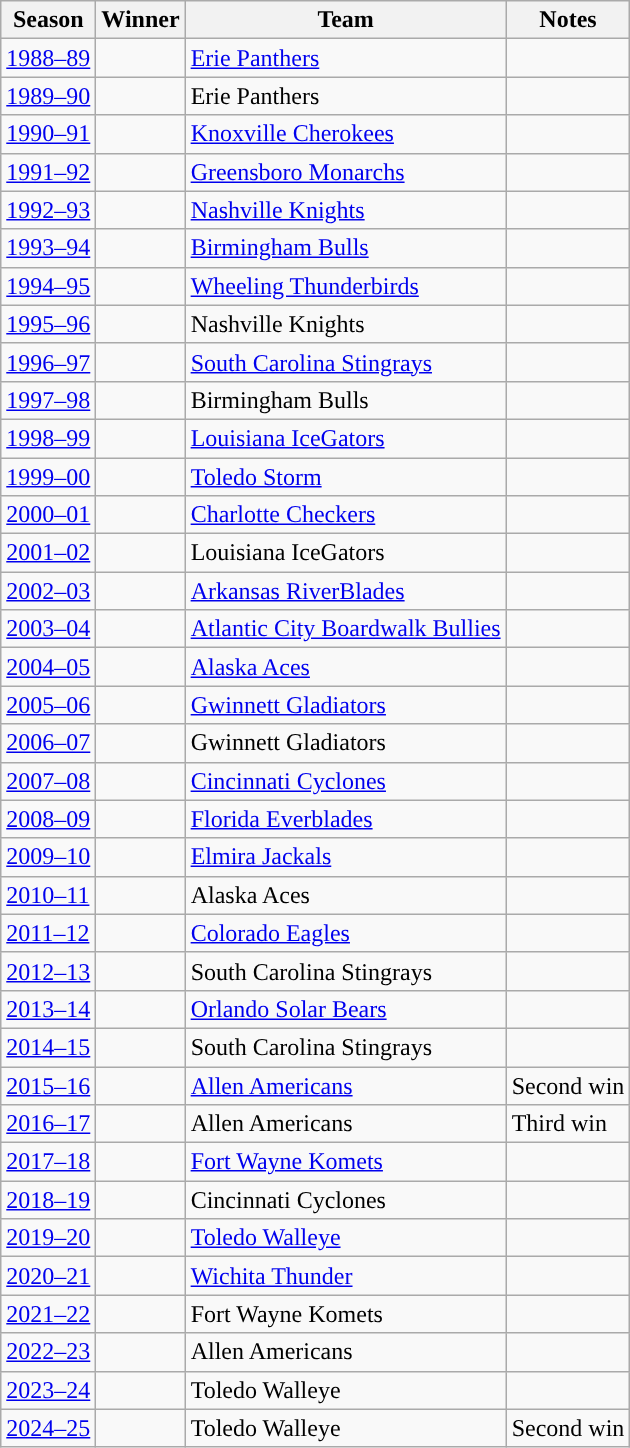<table class="wikitable sortable" style="width=60%">
<tr>
<th>Season</th>
<th>Winner</th>
<th>Team</th>
<th>Notes</th>
</tr>
<tr>
<td><a href='#'>1988–89</a></td>
<td></td>
<td><a href='#'>Erie Panthers</a></td>
<td></td>
</tr>
<tr>
<td><a href='#'>1989–90</a></td>
<td></td>
<td>Erie Panthers</td>
<td></td>
</tr>
<tr>
<td><a href='#'>1990–91</a></td>
<td></td>
<td><a href='#'>Knoxville Cherokees</a></td>
<td></td>
</tr>
<tr>
<td><a href='#'>1991–92</a></td>
<td></td>
<td><a href='#'>Greensboro Monarchs</a></td>
<td></td>
</tr>
<tr>
<td><a href='#'>1992–93</a></td>
<td></td>
<td><a href='#'>Nashville Knights</a></td>
<td></td>
</tr>
<tr>
<td><a href='#'>1993–94</a></td>
<td></td>
<td><a href='#'>Birmingham Bulls</a></td>
<td></td>
</tr>
<tr>
<td><a href='#'>1994–95</a></td>
<td></td>
<td><a href='#'>Wheeling Thunderbirds</a></td>
<td></td>
</tr>
<tr>
<td><a href='#'>1995–96</a></td>
<td></td>
<td>Nashville Knights</td>
<td></td>
</tr>
<tr>
<td><a href='#'>1996–97</a></td>
<td></td>
<td><a href='#'>South Carolina Stingrays</a></td>
<td></td>
</tr>
<tr>
<td><a href='#'>1997–98</a></td>
<td></td>
<td>Birmingham Bulls</td>
<td></td>
</tr>
<tr>
<td><a href='#'>1998–99</a></td>
<td></td>
<td><a href='#'>Louisiana IceGators</a></td>
<td></td>
</tr>
<tr>
<td><a href='#'>1999–00</a></td>
<td></td>
<td><a href='#'>Toledo Storm</a></td>
<td></td>
</tr>
<tr>
<td><a href='#'>2000–01</a></td>
<td></td>
<td><a href='#'>Charlotte Checkers</a></td>
<td></td>
</tr>
<tr>
<td><a href='#'>2001–02</a></td>
<td></td>
<td>Louisiana IceGators</td>
<td></td>
</tr>
<tr>
<td><a href='#'>2002–03</a></td>
<td></td>
<td><a href='#'>Arkansas RiverBlades</a></td>
<td></td>
</tr>
<tr>
<td><a href='#'>2003–04</a></td>
<td></td>
<td><a href='#'>Atlantic City Boardwalk Bullies</a></td>
<td></td>
</tr>
<tr>
<td><a href='#'>2004–05</a></td>
<td></td>
<td><a href='#'>Alaska Aces</a></td>
<td></td>
</tr>
<tr>
<td><a href='#'>2005–06</a></td>
<td></td>
<td><a href='#'>Gwinnett Gladiators</a></td>
<td></td>
</tr>
<tr>
<td><a href='#'>2006–07</a></td>
<td></td>
<td>Gwinnett Gladiators</td>
<td></td>
</tr>
<tr>
<td><a href='#'>2007–08</a></td>
<td></td>
<td><a href='#'>Cincinnati Cyclones</a></td>
<td></td>
</tr>
<tr>
<td><a href='#'>2008–09</a></td>
<td></td>
<td><a href='#'>Florida Everblades</a></td>
<td></td>
</tr>
<tr>
<td><a href='#'>2009–10</a></td>
<td></td>
<td><a href='#'>Elmira Jackals</a></td>
<td></td>
</tr>
<tr>
<td><a href='#'>2010–11</a></td>
<td></td>
<td>Alaska Aces</td>
<td></td>
</tr>
<tr>
<td><a href='#'>2011–12</a></td>
<td></td>
<td><a href='#'>Colorado Eagles</a></td>
<td></td>
</tr>
<tr>
<td><a href='#'>2012–13</a></td>
<td></td>
<td>South Carolina Stingrays</td>
<td></td>
</tr>
<tr>
<td><a href='#'>2013–14</a></td>
<td></td>
<td><a href='#'>Orlando Solar Bears</a></td>
<td></td>
</tr>
<tr>
<td><a href='#'>2014–15</a></td>
<td></td>
<td>South Carolina Stingrays</td>
<td></td>
</tr>
<tr>
<td><a href='#'>2015–16</a></td>
<td></td>
<td><a href='#'>Allen Americans</a></td>
<td>Second win</td>
</tr>
<tr>
<td><a href='#'>2016–17</a></td>
<td></td>
<td>Allen Americans</td>
<td>Third win</td>
</tr>
<tr>
<td><a href='#'>2017–18</a></td>
<td></td>
<td><a href='#'>Fort Wayne Komets</a></td>
<td></td>
</tr>
<tr>
<td><a href='#'>2018–19</a></td>
<td></td>
<td>Cincinnati Cyclones</td>
<td></td>
</tr>
<tr>
<td><a href='#'>2019–20</a></td>
<td></td>
<td><a href='#'>Toledo Walleye</a></td>
<td></td>
</tr>
<tr>
<td><a href='#'>2020–21</a></td>
<td></td>
<td><a href='#'>Wichita Thunder</a></td>
<td></td>
</tr>
<tr>
<td><a href='#'>2021–22</a></td>
<td></td>
<td>Fort Wayne Komets</td>
<td></td>
</tr>
<tr>
<td><a href='#'>2022–23</a></td>
<td></td>
<td>Allen Americans</td>
<td></td>
</tr>
<tr>
<td><a href='#'>2023–24</a></td>
<td></td>
<td>Toledo Walleye</td>
<td></td>
</tr>
<tr>
<td><a href='#'>2024–25</a></td>
<td></td>
<td>Toledo Walleye</td>
<td>Second win</td>
</tr>
</table>
